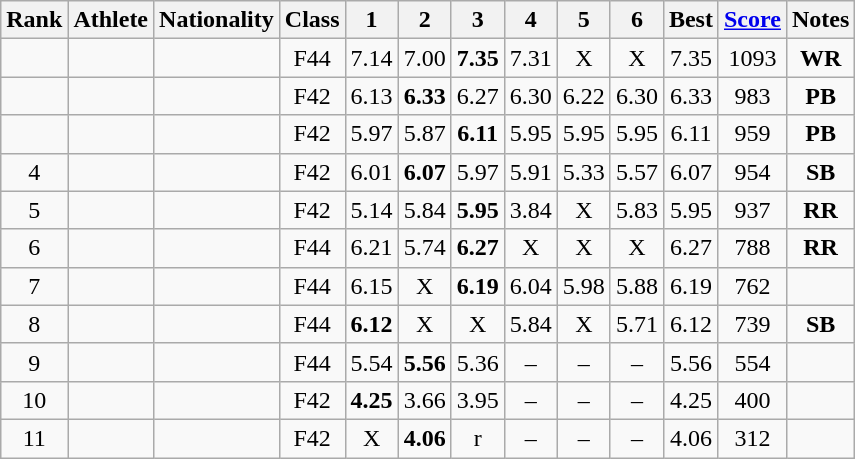<table class="wikitable sortable" style="text-align:center">
<tr>
<th>Rank</th>
<th>Athlete</th>
<th>Nationality</th>
<th>Class</th>
<th>1</th>
<th>2</th>
<th>3</th>
<th>4</th>
<th>5</th>
<th>6</th>
<th>Best</th>
<th><a href='#'>Score</a></th>
<th>Notes</th>
</tr>
<tr>
<td></td>
<td align=left></td>
<td align="left"></td>
<td>F44</td>
<td>7.14</td>
<td>7.00</td>
<td><strong>7.35</strong></td>
<td>7.31</td>
<td>X</td>
<td>X</td>
<td>7.35</td>
<td>1093</td>
<td><strong>WR</strong></td>
</tr>
<tr>
<td></td>
<td align=left></td>
<td align="left"></td>
<td>F42</td>
<td>6.13</td>
<td><strong>6.33</strong></td>
<td>6.27</td>
<td>6.30</td>
<td>6.22</td>
<td>6.30</td>
<td>6.33</td>
<td>983</td>
<td><strong>PB</strong></td>
</tr>
<tr>
<td></td>
<td align=left></td>
<td align="left"></td>
<td>F42</td>
<td>5.97</td>
<td>5.87</td>
<td><strong>6.11</strong></td>
<td>5.95</td>
<td>5.95</td>
<td>5.95</td>
<td>6.11</td>
<td>959</td>
<td><strong>PB</strong></td>
</tr>
<tr>
<td>4</td>
<td align=left></td>
<td align="left"></td>
<td>F42</td>
<td>6.01</td>
<td><strong>6.07</strong></td>
<td>5.97</td>
<td>5.91</td>
<td>5.33</td>
<td>5.57</td>
<td>6.07</td>
<td>954</td>
<td><strong>SB</strong></td>
</tr>
<tr>
<td>5</td>
<td align=left></td>
<td align="left"></td>
<td>F42</td>
<td>5.14</td>
<td>5.84</td>
<td><strong>5.95</strong></td>
<td>3.84</td>
<td>X</td>
<td>5.83</td>
<td>5.95</td>
<td>937</td>
<td><strong>RR</strong></td>
</tr>
<tr>
<td>6</td>
<td align=left></td>
<td align="left"></td>
<td>F44</td>
<td>6.21</td>
<td>5.74</td>
<td><strong>6.27</strong></td>
<td>X</td>
<td>X</td>
<td>X</td>
<td>6.27</td>
<td>788</td>
<td><strong>RR</strong></td>
</tr>
<tr>
<td>7</td>
<td align=left></td>
<td align="left"></td>
<td>F44</td>
<td>6.15</td>
<td>X</td>
<td><strong>6.19</strong></td>
<td>6.04</td>
<td>5.98</td>
<td>5.88</td>
<td>6.19</td>
<td>762</td>
<td></td>
</tr>
<tr>
<td>8</td>
<td align=left></td>
<td align="left"></td>
<td>F44</td>
<td><strong>6.12</strong></td>
<td>X</td>
<td>X</td>
<td>5.84</td>
<td>X</td>
<td>5.71</td>
<td>6.12</td>
<td>739</td>
<td><strong>SB</strong></td>
</tr>
<tr>
<td>9</td>
<td align=left></td>
<td align="left"></td>
<td>F44</td>
<td>5.54</td>
<td><strong>5.56</strong></td>
<td>5.36</td>
<td>–</td>
<td>–</td>
<td>–</td>
<td>5.56</td>
<td>554</td>
<td></td>
</tr>
<tr>
<td>10</td>
<td align=left></td>
<td align="left"></td>
<td>F42</td>
<td><strong>4.25</strong></td>
<td>3.66</td>
<td>3.95</td>
<td>–</td>
<td>–</td>
<td>–</td>
<td>4.25</td>
<td>400</td>
<td></td>
</tr>
<tr>
<td>11</td>
<td align=left></td>
<td align="left"></td>
<td>F42</td>
<td>X</td>
<td><strong>4.06</strong></td>
<td>r</td>
<td>–</td>
<td>–</td>
<td>–</td>
<td>4.06</td>
<td>312</td>
<td></td>
</tr>
</table>
